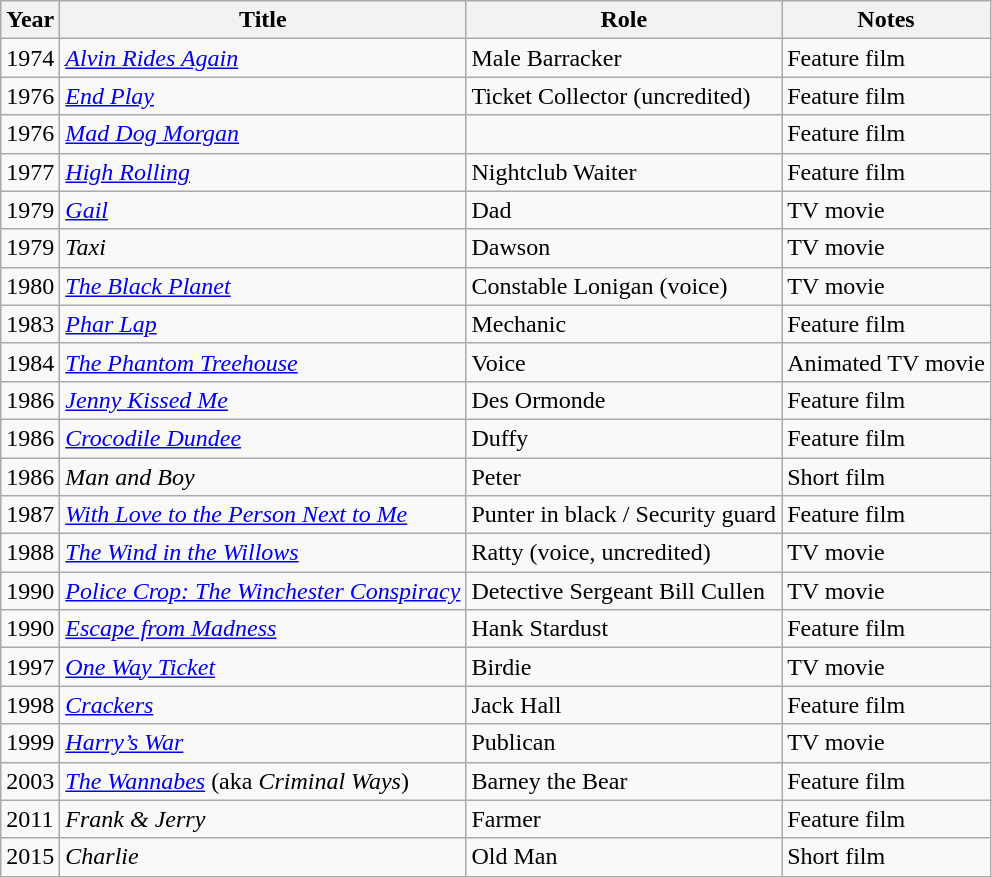<table class="wikitable">
<tr>
<th>Year</th>
<th>Title</th>
<th>Role</th>
<th>Notes</th>
</tr>
<tr>
<td>1974</td>
<td><em><a href='#'>Alvin Rides Again</a></em></td>
<td>Male Barracker</td>
<td>Feature film</td>
</tr>
<tr>
<td>1976</td>
<td><em><a href='#'>End Play</a></em></td>
<td>Ticket Collector (uncredited)</td>
<td>Feature film</td>
</tr>
<tr>
<td>1976</td>
<td><em><a href='#'>Mad Dog Morgan</a></em></td>
<td></td>
<td>Feature film</td>
</tr>
<tr>
<td>1977</td>
<td><em><a href='#'>High Rolling</a></em></td>
<td>Nightclub Waiter</td>
<td>Feature film</td>
</tr>
<tr>
<td>1979</td>
<td><em><a href='#'>Gail</a></em></td>
<td>Dad</td>
<td>TV movie</td>
</tr>
<tr>
<td>1979</td>
<td><em>Taxi</em></td>
<td>Dawson</td>
<td>TV movie</td>
</tr>
<tr>
<td>1980</td>
<td><em><a href='#'>The Black Planet</a></em></td>
<td>Constable Lonigan (voice)</td>
<td>TV movie</td>
</tr>
<tr>
<td>1983</td>
<td><em><a href='#'>Phar Lap</a></em></td>
<td>Mechanic</td>
<td>Feature film</td>
</tr>
<tr>
<td>1984</td>
<td><em><a href='#'>The Phantom Treehouse</a></em></td>
<td>Voice</td>
<td>Animated TV movie</td>
</tr>
<tr>
<td>1986</td>
<td><em><a href='#'>Jenny Kissed Me</a></em></td>
<td>Des Ormonde</td>
<td>Feature film</td>
</tr>
<tr>
<td>1986</td>
<td><em><a href='#'>Crocodile Dundee</a></em></td>
<td>Duffy</td>
<td>Feature film</td>
</tr>
<tr>
<td>1986</td>
<td><em>Man and Boy</em></td>
<td>Peter</td>
<td>Short film</td>
</tr>
<tr>
<td>1987</td>
<td><em><a href='#'>With Love to the Person Next to Me</a></em></td>
<td>Punter in black / Security guard</td>
<td>Feature film</td>
</tr>
<tr>
<td>1988</td>
<td><em><a href='#'>The Wind in the Willows</a></em></td>
<td>Ratty (voice, uncredited)</td>
<td>TV movie</td>
</tr>
<tr>
<td>1990</td>
<td><em><a href='#'>Police Crop: The Winchester Conspiracy</a></em></td>
<td>Detective Sergeant Bill Cullen</td>
<td>TV movie</td>
</tr>
<tr>
<td>1990</td>
<td><em><a href='#'>Escape from Madness</a></em></td>
<td>Hank Stardust</td>
<td>Feature film</td>
</tr>
<tr>
<td>1997</td>
<td><em><a href='#'>One Way Ticket</a></em></td>
<td>Birdie</td>
<td>TV movie</td>
</tr>
<tr>
<td>1998</td>
<td><em><a href='#'>Crackers</a></em></td>
<td>Jack Hall</td>
<td>Feature film</td>
</tr>
<tr>
<td>1999</td>
<td><em><a href='#'>Harry’s War</a></em></td>
<td>Publican</td>
<td>TV movie</td>
</tr>
<tr>
<td>2003</td>
<td><em><a href='#'>The Wannabes</a></em> (aka <em>Criminal Ways</em>)</td>
<td>Barney the Bear</td>
<td>Feature film</td>
</tr>
<tr>
<td>2011</td>
<td><em>Frank & Jerry</em></td>
<td>Farmer</td>
<td>Feature film</td>
</tr>
<tr>
<td>2015</td>
<td><em>Charlie</em></td>
<td>Old Man</td>
<td>Short film</td>
</tr>
</table>
